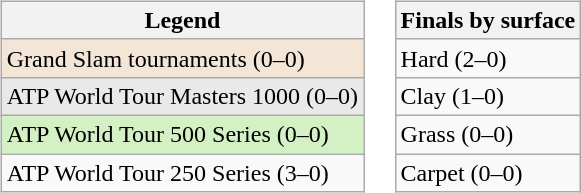<table>
<tr valign=top>
<td><br><table class=wikitable>
<tr>
<th>Legend</th>
</tr>
<tr bgcolor=f3e6d7>
<td>Grand Slam tournaments (0–0)</td>
</tr>
<tr bgcolor=e9e9e9>
<td>ATP World Tour Masters 1000 (0–0)</td>
</tr>
<tr bgcolor=d4f1c5>
<td>ATP World Tour 500 Series (0–0)</td>
</tr>
<tr>
<td>ATP World Tour 250 Series (3–0)</td>
</tr>
</table>
</td>
<td><br><table class=wikitable>
<tr>
<th>Finals by surface</th>
</tr>
<tr>
<td>Hard (2–0)</td>
</tr>
<tr>
<td>Clay (1–0)</td>
</tr>
<tr>
<td>Grass (0–0)</td>
</tr>
<tr>
<td>Carpet (0–0)</td>
</tr>
</table>
</td>
</tr>
</table>
